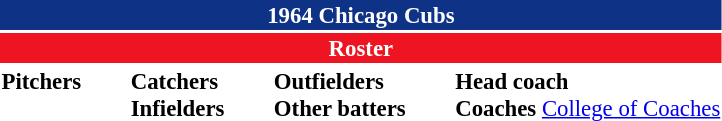<table class="toccolours" style="font-size: 95%;">
<tr>
<th colspan="10" style="background-color: #0e3386; color: white; text-align: center;">1964 Chicago Cubs</th>
</tr>
<tr>
<td colspan="10" style="background-color: #EE1422; color: white; text-align: center;"><strong>Roster</strong></td>
</tr>
<tr>
<td valign="top"><strong>Pitchers</strong><br>



















</td>
<td width="25px"></td>
<td valign="top"><strong>Catchers</strong><br>



<strong>Infielders</strong>







</td>
<td width="25px"></td>
<td valign="top"><strong>Outfielders</strong><br>








<strong>Other batters</strong>
</td>
<td width="25px"></td>
<td valign="top"><strong>Head coach</strong><br>
<strong>Coaches</strong>
<a href='#'>College of Coaches</a></td>
</tr>
<tr>
</tr>
</table>
